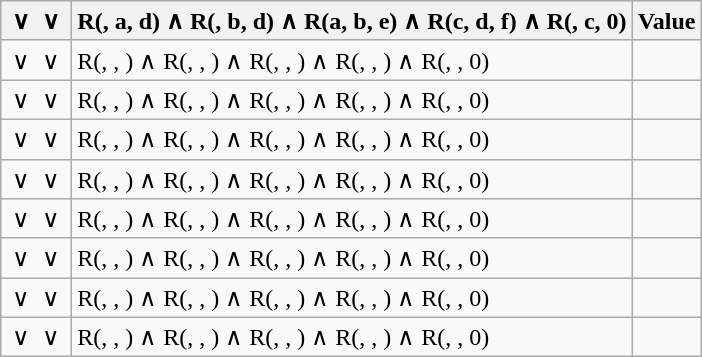<table class="wikitable center">
<tr>
<th> ∨  ∨ </th>
<th>R(, a, d) ∧ R(, b, d) ∧ R(a, b, e) ∧ R(c, d, f) ∧ R(, c, 0)</th>
<th>Value</th>
</tr>
<tr>
<td> ∨  ∨ </td>
<td>R(, , ) ∧ R(, , ) ∧ R(, , ) ∧ R(, , ) ∧ R(, , 0)</td>
<td></td>
</tr>
<tr>
<td> ∨  ∨ </td>
<td>R(, , ) ∧ R(, , ) ∧ R(, , ) ∧ R(, , ) ∧ R(, , 0)</td>
<td></td>
</tr>
<tr>
<td> ∨  ∨ </td>
<td>R(, , ) ∧ R(, , ) ∧ R(, , ) ∧ R(, , ) ∧ R(, , 0)</td>
<td></td>
</tr>
<tr>
<td> ∨  ∨ </td>
<td>R(, , ) ∧ R(, , ) ∧ R(, , ) ∧ R(, , ) ∧ R(, , 0)</td>
<td></td>
</tr>
<tr>
<td> ∨  ∨ </td>
<td>R(, , ) ∧ R(, , ) ∧ R(, , ) ∧ R(, , ) ∧ R(, , 0)</td>
<td></td>
</tr>
<tr>
<td> ∨  ∨ </td>
<td>R(, , ) ∧ R(, , ) ∧ R(, , ) ∧ R(, , ) ∧ R(, , 0)</td>
<td></td>
</tr>
<tr>
<td> ∨  ∨ </td>
<td>R(, , ) ∧ R(, , ) ∧ R(, , ) ∧ R(, , ) ∧ R(, , 0)</td>
<td></td>
</tr>
<tr>
<td> ∨  ∨ </td>
<td>R(, , ) ∧ R(, , ) ∧ R(, , ) ∧ R(, , ) ∧ R(, , 0)</td>
<td></td>
</tr>
</table>
